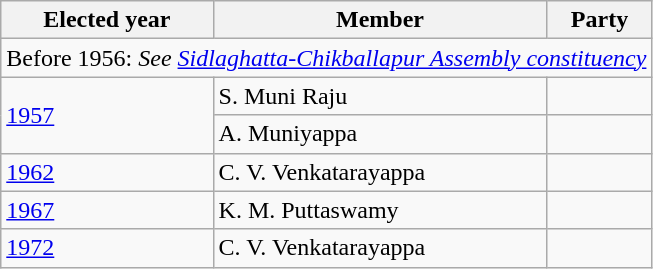<table class="wikitable sortable">
<tr>
<th>Elected year</th>
<th>Member</th>
<th colspan=2>Party</th>
</tr>
<tr>
<td colspan=4>Before 1956: <em>See <a href='#'>Sidlaghatta-Chikballapur Assembly constituency</a></em></td>
</tr>
<tr>
<td rowspan="2"><a href='#'>1957</a></td>
<td>S. Muni Raju</td>
<td></td>
</tr>
<tr>
<td>A. Muniyappa</td>
</tr>
<tr>
<td><a href='#'>1962</a></td>
<td>C. V. Venkatarayappa</td>
<td></td>
</tr>
<tr>
<td><a href='#'>1967</a></td>
<td>K. M. Puttaswamy</td>
<td></td>
</tr>
<tr>
<td><a href='#'>1972</a></td>
<td>C. V. Venkatarayappa</td>
</tr>
</table>
